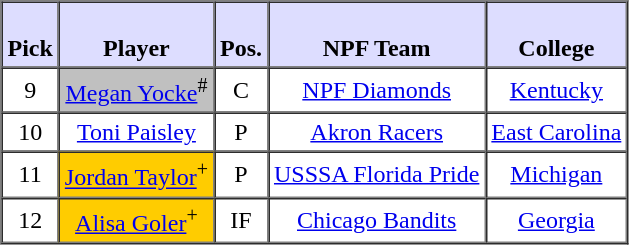<table style="text-align: center" border="1" cellpadding="3" cellspacing="0">
<tr>
<th style="background:#ddf;"><br>Pick</th>
<th style="background:#ddf;"><br>Player</th>
<th style="background:#ddf;"><br>Pos.</th>
<th style="background:#ddf;"><br>NPF Team</th>
<th style="background:#ddf;"><br>College</th>
</tr>
<tr>
<td>9</td>
<td style="background:#C0C0C0;"><a href='#'>Megan Yocke</a><sup>#</sup></td>
<td>C</td>
<td><a href='#'>NPF Diamonds</a></td>
<td><a href='#'>Kentucky</a></td>
</tr>
<tr>
<td>10</td>
<td><a href='#'>Toni Paisley</a></td>
<td>P</td>
<td><a href='#'>Akron Racers</a></td>
<td><a href='#'>East Carolina</a></td>
</tr>
<tr>
<td>11</td>
<td style="background:#FFCC00;"><a href='#'>Jordan Taylor</a><sup>+</sup></td>
<td>P</td>
<td><a href='#'>USSSA Florida Pride</a></td>
<td><a href='#'>Michigan</a></td>
</tr>
<tr>
<td>12</td>
<td style="background:#FFCC00;"><a href='#'>Alisa Goler</a><sup>+</sup></td>
<td>IF</td>
<td><a href='#'>Chicago Bandits</a></td>
<td><a href='#'>Georgia</a></td>
</tr>
</table>
